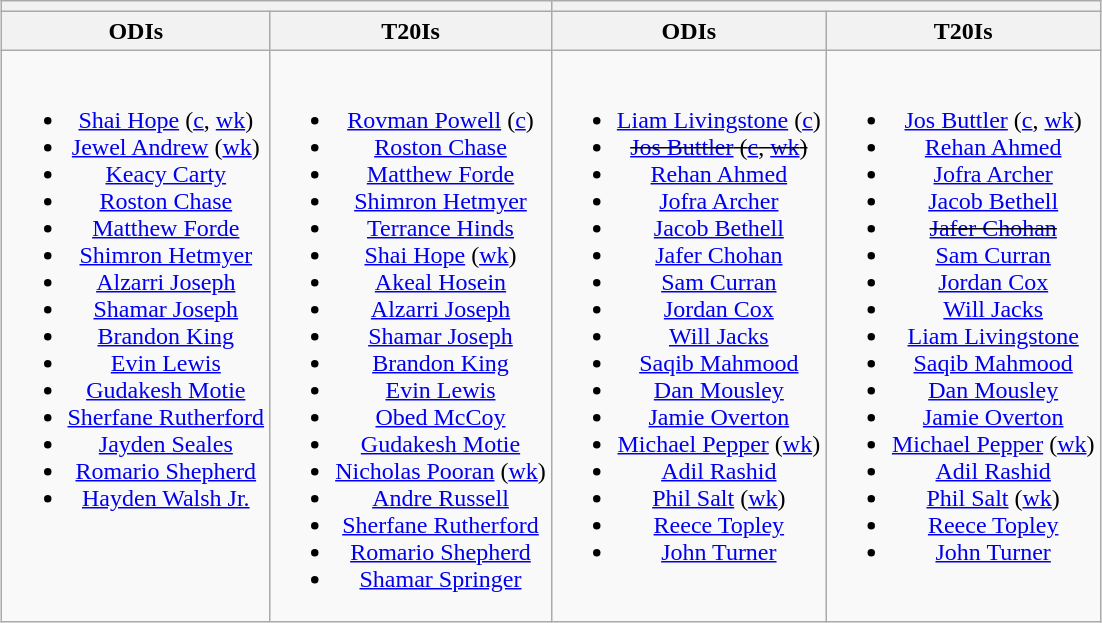<table class="wikitable" style="text-align:center;margin:auto">
<tr>
<th colspan="2"></th>
<th colspan="2"></th>
</tr>
<tr>
<th>ODIs</th>
<th>T20Is</th>
<th>ODIs</th>
<th>T20Is</th>
</tr>
<tr style="vertical-align:top">
<td><br><ul><li><a href='#'>Shai Hope</a> (<a href='#'>c</a>, <a href='#'>wk</a>)</li><li><a href='#'>Jewel Andrew</a> (<a href='#'>wk</a>)</li><li><a href='#'>Keacy Carty</a></li><li><a href='#'>Roston Chase</a></li><li><a href='#'>Matthew Forde</a></li><li><a href='#'>Shimron Hetmyer</a></li><li><a href='#'>Alzarri Joseph</a></li><li><a href='#'>Shamar Joseph</a></li><li><a href='#'>Brandon King</a></li><li><a href='#'>Evin Lewis</a></li><li><a href='#'>Gudakesh Motie</a></li><li><a href='#'>Sherfane Rutherford</a></li><li><a href='#'>Jayden Seales</a></li><li><a href='#'>Romario Shepherd</a></li><li><a href='#'>Hayden Walsh Jr.</a></li></ul></td>
<td><br><ul><li><a href='#'>Rovman Powell</a> (<a href='#'>c</a>)</li><li><a href='#'>Roston Chase</a></li><li><a href='#'>Matthew Forde</a></li><li><a href='#'>Shimron Hetmyer</a></li><li><a href='#'>Terrance Hinds</a></li><li><a href='#'>Shai Hope</a> (<a href='#'>wk</a>)</li><li><a href='#'>Akeal Hosein</a></li><li><a href='#'>Alzarri Joseph</a></li><li><a href='#'>Shamar Joseph</a></li><li><a href='#'>Brandon King</a></li><li><a href='#'>Evin Lewis</a></li><li><a href='#'>Obed McCoy</a></li><li><a href='#'>Gudakesh Motie</a></li><li><a href='#'>Nicholas Pooran</a> (<a href='#'>wk</a>)</li><li><a href='#'>Andre Russell</a></li><li><a href='#'>Sherfane Rutherford</a></li><li><a href='#'>Romario Shepherd</a></li><li><a href='#'>Shamar Springer</a></li></ul></td>
<td><br><ul><li><a href='#'>Liam Livingstone</a> (<a href='#'>c</a>)</li><li><s><a href='#'>Jos Buttler</a> (<a href='#'>c</a>, <a href='#'>wk</a>)</s></li><li><a href='#'>Rehan Ahmed</a></li><li><a href='#'>Jofra Archer</a></li><li><a href='#'>Jacob Bethell</a></li><li><a href='#'>Jafer Chohan</a></li><li><a href='#'>Sam Curran</a></li><li><a href='#'>Jordan Cox</a></li><li><a href='#'>Will Jacks</a></li><li><a href='#'>Saqib Mahmood</a></li><li><a href='#'>Dan Mousley</a></li><li><a href='#'>Jamie Overton</a></li><li><a href='#'>Michael Pepper</a> (<a href='#'>wk</a>)</li><li><a href='#'>Adil Rashid</a></li><li><a href='#'>Phil Salt</a> (<a href='#'>wk</a>)</li><li><a href='#'>Reece Topley</a></li><li><a href='#'>John Turner</a></li></ul></td>
<td><br><ul><li><a href='#'>Jos Buttler</a> (<a href='#'>c</a>, <a href='#'>wk</a>)</li><li><a href='#'>Rehan Ahmed</a></li><li><a href='#'>Jofra Archer</a></li><li><a href='#'>Jacob Bethell</a></li><li><s><a href='#'>Jafer Chohan</a></s></li><li><a href='#'>Sam Curran</a></li><li><a href='#'>Jordan Cox</a></li><li><a href='#'>Will Jacks</a></li><li><a href='#'>Liam Livingstone</a></li><li><a href='#'>Saqib Mahmood</a></li><li><a href='#'>Dan Mousley</a></li><li><a href='#'>Jamie Overton</a></li><li><a href='#'>Michael Pepper</a> (<a href='#'>wk</a>)</li><li><a href='#'>Adil Rashid</a></li><li><a href='#'>Phil Salt</a> (<a href='#'>wk</a>)</li><li><a href='#'>Reece Topley</a></li><li><a href='#'>John Turner</a></li></ul></td>
</tr>
</table>
